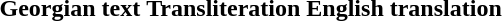<table>
<tr>
<th>Georgian text</th>
<th>Transliteration</th>
<th>English translation</th>
</tr>
<tr>
<td><br></td>
<td><br></td>
<td><br></td>
</tr>
<tr>
</tr>
</table>
